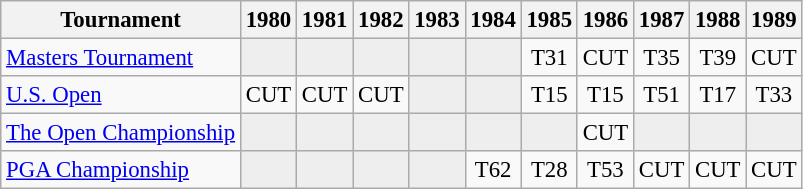<table class="wikitable" style="font-size:95%;text-align:center;">
<tr>
<th>Tournament</th>
<th>1980</th>
<th>1981</th>
<th>1982</th>
<th>1983</th>
<th>1984</th>
<th>1985</th>
<th>1986</th>
<th>1987</th>
<th>1988</th>
<th>1989</th>
</tr>
<tr>
<td align=left><a href='#'>Masters Tournament</a></td>
<td style="background:#eeeeee;"></td>
<td style="background:#eeeeee;"></td>
<td style="background:#eeeeee;"></td>
<td style="background:#eeeeee;"></td>
<td style="background:#eeeeee;"></td>
<td>T31</td>
<td>CUT</td>
<td>T35</td>
<td>T39</td>
<td>CUT</td>
</tr>
<tr>
<td align=left><a href='#'>U.S. Open</a></td>
<td>CUT</td>
<td>CUT</td>
<td>CUT</td>
<td style="background:#eeeeee;"></td>
<td style="background:#eeeeee;"></td>
<td>T15</td>
<td>T15</td>
<td>T51</td>
<td>T17</td>
<td>T33</td>
</tr>
<tr>
<td align=left><a href='#'>The Open Championship</a></td>
<td style="background:#eeeeee;"></td>
<td style="background:#eeeeee;"></td>
<td style="background:#eeeeee;"></td>
<td style="background:#eeeeee;"></td>
<td style="background:#eeeeee;"></td>
<td style="background:#eeeeee;"></td>
<td>CUT</td>
<td style="background:#eeeeee;"></td>
<td style="background:#eeeeee;"></td>
<td style="background:#eeeeee;"></td>
</tr>
<tr>
<td align=left><a href='#'>PGA Championship</a></td>
<td style="background:#eeeeee;"></td>
<td style="background:#eeeeee;"></td>
<td style="background:#eeeeee;"></td>
<td style="background:#eeeeee;"></td>
<td>T62</td>
<td>T28</td>
<td>T53</td>
<td>CUT</td>
<td>CUT</td>
<td>CUT</td>
</tr>
</table>
